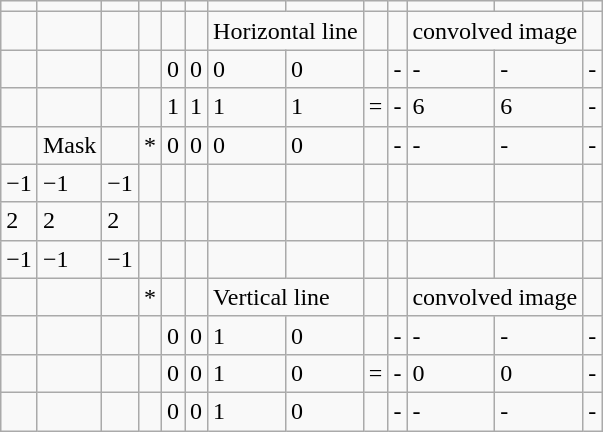<table class="wikitable sortable">
<tr>
<td></td>
<td></td>
<td></td>
<td></td>
<td></td>
<td></td>
<td></td>
<td></td>
<td></td>
<td></td>
<td></td>
<td></td>
<td></td>
</tr>
<tr>
<td></td>
<td></td>
<td></td>
<td></td>
<td></td>
<td></td>
<td colspan="2">Horizontal line</td>
<td></td>
<td></td>
<td colspan="2">convolved image</td>
<td></td>
</tr>
<tr>
<td></td>
<td></td>
<td></td>
<td></td>
<td>0</td>
<td>0</td>
<td>0</td>
<td>0</td>
<td></td>
<td>-</td>
<td>-</td>
<td>-</td>
<td>-</td>
</tr>
<tr>
<td></td>
<td></td>
<td></td>
<td></td>
<td>1</td>
<td>1</td>
<td>1</td>
<td>1</td>
<td>=</td>
<td>-</td>
<td>6</td>
<td>6</td>
<td>-</td>
</tr>
<tr>
<td></td>
<td>Mask</td>
<td></td>
<td>*</td>
<td>0</td>
<td>0</td>
<td>0</td>
<td>0</td>
<td></td>
<td>-</td>
<td>-</td>
<td>-</td>
<td>-</td>
</tr>
<tr>
<td>−1</td>
<td>−1</td>
<td>−1</td>
<td></td>
<td></td>
<td></td>
<td></td>
<td></td>
<td></td>
<td></td>
<td></td>
<td></td>
<td></td>
</tr>
<tr>
<td>2</td>
<td>2</td>
<td>2</td>
<td></td>
<td></td>
<td></td>
<td></td>
<td></td>
<td></td>
<td></td>
<td></td>
<td></td>
<td></td>
</tr>
<tr>
<td>−1</td>
<td>−1</td>
<td>−1</td>
<td></td>
<td></td>
<td></td>
<td></td>
<td></td>
<td></td>
<td></td>
<td></td>
<td></td>
<td></td>
</tr>
<tr>
<td></td>
<td></td>
<td></td>
<td>*</td>
<td></td>
<td></td>
<td colspan="2">Vertical        line</td>
<td></td>
<td></td>
<td colspan="2">convolved image</td>
<td></td>
</tr>
<tr>
<td></td>
<td></td>
<td></td>
<td></td>
<td>0</td>
<td>0</td>
<td>1</td>
<td>0</td>
<td></td>
<td>-</td>
<td>-</td>
<td>-</td>
<td>-</td>
</tr>
<tr>
<td></td>
<td></td>
<td></td>
<td></td>
<td>0</td>
<td>0</td>
<td>1</td>
<td>0</td>
<td>=</td>
<td>-</td>
<td>0</td>
<td>0</td>
<td>-</td>
</tr>
<tr>
<td></td>
<td></td>
<td></td>
<td></td>
<td>0</td>
<td>0</td>
<td>1</td>
<td>0</td>
<td></td>
<td>-</td>
<td>-</td>
<td>-</td>
<td>-</td>
</tr>
</table>
